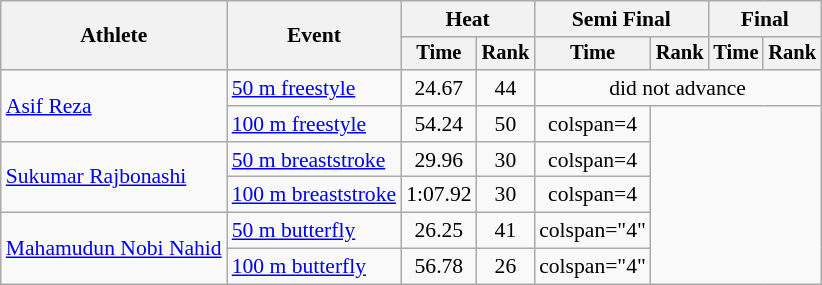<table class=wikitable style=font-size:90%>
<tr>
<th rowspan=2>Athlete</th>
<th rowspan=2>Event</th>
<th colspan=2>Heat</th>
<th colspan="2"><strong>Semi Final</strong></th>
<th colspan=2>Final</th>
</tr>
<tr style=font-size:95%>
<th>Time</th>
<th>Rank</th>
<th>Time</th>
<th>Rank</th>
<th>Time</th>
<th>Rank</th>
</tr>
<tr align=center>
<td align=left rowspan=2><a href='#'>Asif Reza</a></td>
<td align=left rowspan="1"><a href='#'>50 m freestyle</a></td>
<td>24.67</td>
<td>44</td>
<td colspan="4">did not advance</td>
</tr>
<tr align=center>
<td align=left rowspan="1"><a href='#'>100 m freestyle</a></td>
<td>54.24</td>
<td>50</td>
<td>colspan=4 </td>
</tr>
<tr align=center>
<td align=left rowspan=2><a href='#'>Sukumar Rajbonashi</a></td>
<td align=left><a href='#'>50 m breaststroke</a></td>
<td>29.96</td>
<td>30</td>
<td>colspan=4 </td>
</tr>
<tr align=center>
<td align=left rowspan="1"><a href='#'>100 m breaststroke</a></td>
<td>1:07.92</td>
<td>30</td>
<td>colspan=4 </td>
</tr>
<tr align=center>
<td align=left rowspan=2><a href='#'>Mahamudun Nobi Nahid</a></td>
<td align=left rowspan="1"><a href='#'>50 m butterfly</a></td>
<td>26.25</td>
<td>41</td>
<td>colspan="4" </td>
</tr>
<tr align=center>
<td align=left rowspan="1"><a href='#'>100 m butterfly</a></td>
<td>56.78</td>
<td>26</td>
<td>colspan="4" </td>
</tr>
</table>
